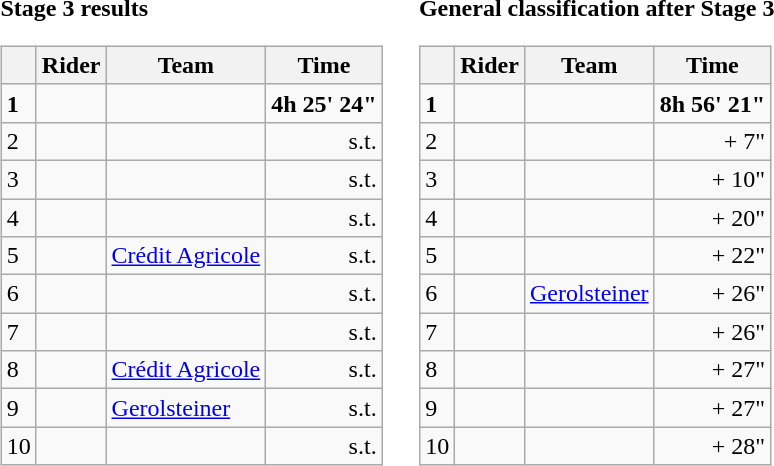<table>
<tr>
<td><strong>Stage 3 results</strong><br><table class="wikitable">
<tr>
<th></th>
<th>Rider</th>
<th>Team</th>
<th>Time</th>
</tr>
<tr>
<td><strong>1</strong></td>
<td><strong></strong></td>
<td><strong></strong></td>
<td align="right"><strong>4h 25' 24"</strong></td>
</tr>
<tr>
<td>2</td>
<td></td>
<td></td>
<td align="right">s.t.</td>
</tr>
<tr>
<td>3</td>
<td></td>
<td></td>
<td align="right">s.t.</td>
</tr>
<tr>
<td>4</td>
<td></td>
<td></td>
<td align="right">s.t.</td>
</tr>
<tr>
<td>5</td>
<td></td>
<td><a href='#'>Crédit Agricole</a></td>
<td align="right">s.t.</td>
</tr>
<tr>
<td>6</td>
<td></td>
<td></td>
<td align="right">s.t.</td>
</tr>
<tr>
<td>7</td>
<td></td>
<td></td>
<td align="right">s.t.</td>
</tr>
<tr>
<td>8</td>
<td></td>
<td><a href='#'>Crédit Agricole</a></td>
<td align="right">s.t.</td>
</tr>
<tr>
<td>9</td>
<td></td>
<td><a href='#'>Gerolsteiner</a></td>
<td align="right">s.t.</td>
</tr>
<tr>
<td>10</td>
<td></td>
<td></td>
<td align="right">s.t.</td>
</tr>
</table>
</td>
<td></td>
<td><strong>General classification after Stage 3</strong><br><table class="wikitable">
<tr>
<th></th>
<th>Rider</th>
<th>Team</th>
<th>Time</th>
</tr>
<tr>
<td><strong>1</strong></td>
<td><strong></strong></td>
<td><strong></strong></td>
<td align="right"><strong>8h 56' 21"</strong></td>
</tr>
<tr>
<td>2</td>
<td></td>
<td></td>
<td align="right">+ 7"</td>
</tr>
<tr>
<td>3</td>
<td></td>
<td></td>
<td align="right">+ 10"</td>
</tr>
<tr>
<td>4</td>
<td></td>
<td></td>
<td align="right">+ 20"</td>
</tr>
<tr>
<td>5</td>
<td></td>
<td></td>
<td align="right">+ 22"</td>
</tr>
<tr>
<td>6</td>
<td></td>
<td><a href='#'>Gerolsteiner</a></td>
<td align="right">+ 26"</td>
</tr>
<tr>
<td>7</td>
<td></td>
<td></td>
<td align="right">+ 26"</td>
</tr>
<tr>
<td>8</td>
<td></td>
<td></td>
<td align="right">+ 27"</td>
</tr>
<tr>
<td>9</td>
<td></td>
<td></td>
<td align="right">+ 27"</td>
</tr>
<tr>
<td>10</td>
<td></td>
<td></td>
<td align="right">+ 28"</td>
</tr>
</table>
</td>
</tr>
</table>
